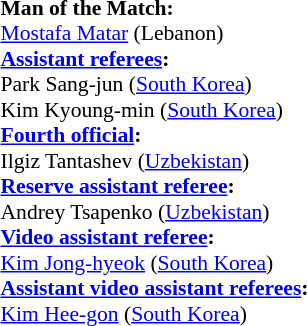<table style="width:100%; font-size:90%;">
<tr>
<td><br><strong>Man of the Match:</strong>
<br><a href='#'>Mostafa Matar</a> (Lebanon)<br><strong><a href='#'>Assistant referees</a>:</strong>
<br>Park Sang-jun (<a href='#'>South Korea</a>)
<br>Kim Kyoung-min (<a href='#'>South Korea</a>)
<br><strong><a href='#'>Fourth official</a>:</strong>
<br>Ilgiz Tantashev (<a href='#'>Uzbekistan</a>)
<br><strong><a href='#'>Reserve assistant referee</a>:</strong>
<br>Andrey Tsapenko (<a href='#'>Uzbekistan</a>)
<br><strong><a href='#'>Video assistant referee</a>:</strong>
<br><a href='#'>Kim Jong-hyeok</a> (<a href='#'>South Korea</a>)
<br><strong><a href='#'>Assistant video assistant referees</a>:</strong>
<br><a href='#'>Kim Hee-gon</a> (<a href='#'>South Korea</a>)</td>
</tr>
</table>
